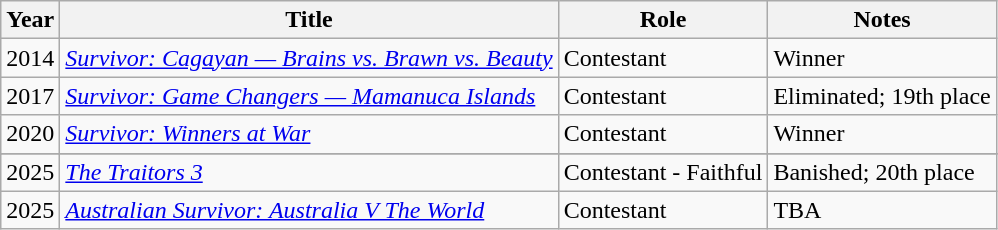<table class="wikitable sortable">
<tr>
<th>Year</th>
<th>Title</th>
<th>Role</th>
<th class="unsortable">Notes</th>
</tr>
<tr>
<td>2014</td>
<td><em><a href='#'>Survivor: Cagayan — Brains vs. Brawn vs. Beauty</a></em></td>
<td>Contestant</td>
<td>Winner</td>
</tr>
<tr>
<td>2017</td>
<td><em><a href='#'>Survivor: Game Changers — Mamanuca Islands</a></em></td>
<td>Contestant</td>
<td>Eliminated; 19th place</td>
</tr>
<tr>
<td>2020</td>
<td><em><a href='#'>Survivor: Winners at War</a></em></td>
<td>Contestant</td>
<td>Winner</td>
</tr>
<tr>
</tr>
<tr>
<td>2025</td>
<td><em><a href='#'>The Traitors 3</a></em></td>
<td>Contestant - Faithful</td>
<td>Banished; 20th place</td>
</tr>
<tr>
<td>2025</td>
<td><em><a href='#'>Australian Survivor: Australia V The World</a></em></td>
<td>Contestant</td>
<td>TBA</td>
</tr>
</table>
